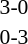<table style="width:50%;" cellspacing="1">
<tr>
<th width=15%></th>
<th width=10%></th>
<th width=15%></th>
</tr>
<tr>
</tr>
<tr style=font-size:90%>
<td align=right></td>
<td align=center>3-0</td>
<td></td>
</tr>
<tr style=font-size:90%>
<td align=right></td>
<td align=center>0-3</td>
<td></td>
</tr>
</table>
